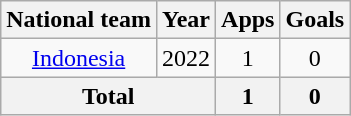<table class=wikitable style=text-align:center>
<tr>
<th>National team</th>
<th>Year</th>
<th>Apps</th>
<th>Goals</th>
</tr>
<tr>
<td rowspan="1"><a href='#'>Indonesia</a></td>
<td>2022</td>
<td>1</td>
<td>0</td>
</tr>
<tr>
<th colspan=2>Total</th>
<th>1</th>
<th>0</th>
</tr>
</table>
